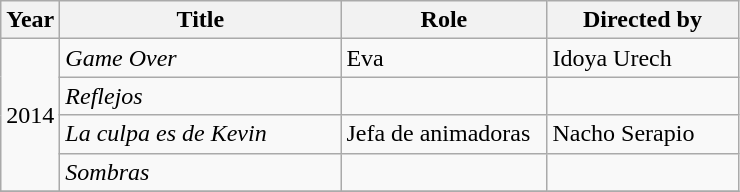<table class="wikitable">
<tr>
<th>Year</th>
<th width="180 px">Title</th>
<th width="130 px">Role</th>
<th width="120 px">Directed by</th>
</tr>
<tr>
<td rowspan="4">2014</td>
<td><em>Game Over</em></td>
<td>Eva</td>
<td>Idoya Urech</td>
</tr>
<tr>
<td><em>Reflejos</em></td>
<td></td>
<td></td>
</tr>
<tr>
<td><em>La culpa es de Kevin</em></td>
<td>Jefa de animadoras</td>
<td>Nacho Serapio</td>
</tr>
<tr>
<td><em>Sombras</em></td>
<td></td>
<td></td>
</tr>
<tr>
</tr>
</table>
